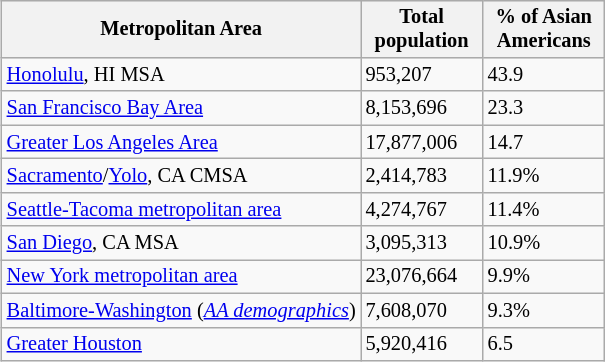<table class="wikitable" style="float:right; font-size:85%; margin-left:15px;">
<tr style="background-color:#EFEFEF;">
<th>Metropolitan Area</th>
<th width="75">Total population</th>
<th width="75">% of Asian Americans</th>
</tr>
<tr>
<td><a href='#'>Honolulu</a>, HI MSA</td>
<td>953,207</td>
<td>43.9</td>
</tr>
<tr>
<td><a href='#'>San Francisco Bay Area</a></td>
<td>8,153,696</td>
<td>23.3</td>
</tr>
<tr>
<td><a href='#'>Greater Los Angeles Area</a></td>
<td>17,877,006</td>
<td>14.7</td>
</tr>
<tr>
<td><a href='#'>Sacramento</a>/<a href='#'>Yolo</a>, CA CMSA</td>
<td>2,414,783</td>
<td>11.9%</td>
</tr>
<tr>
<td><a href='#'>Seattle-Tacoma metropolitan area</a></td>
<td>4,274,767</td>
<td>11.4%</td>
</tr>
<tr>
<td><a href='#'>San Diego</a>, CA MSA</td>
<td>3,095,313</td>
<td>10.9%</td>
</tr>
<tr>
<td><a href='#'>New York metropolitan area</a></td>
<td>23,076,664</td>
<td>9.9%</td>
</tr>
<tr>
<td><a href='#'>Baltimore-Washington</a> (<em><a href='#'>AA demographics</a></em>)</td>
<td>7,608,070</td>
<td>9.3%</td>
</tr>
<tr>
<td><a href='#'>Greater Houston</a></td>
<td>5,920,416</td>
<td>6.5</td>
</tr>
</table>
